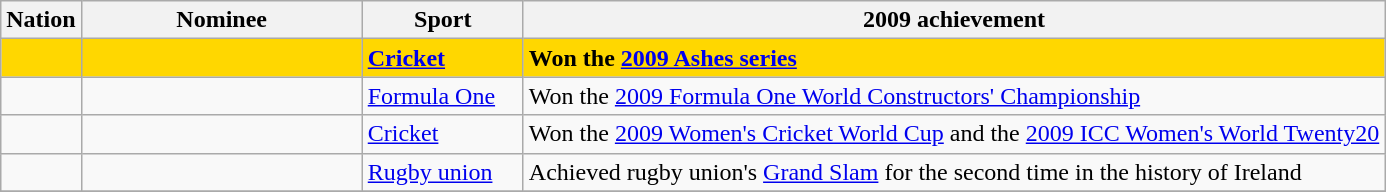<table class="wikitable sortable">
<tr>
<th scope="col">Nation</th>
<th scope="col" width="180">Nominee</th>
<th scope="col" width="100">Sport</th>
<th scope="col" class="unsortable">2009 achievement</th>
</tr>
<tr style="font-weight:bold; background:gold;">
<td></td>
<td></td>
<td><a href='#'>Cricket</a></td>
<td>Won the <a href='#'>2009 Ashes series</a></td>
</tr>
<tr>
<td></td>
<td></td>
<td><a href='#'>Formula One</a></td>
<td>Won the <a href='#'>2009 Formula One World Constructors' Championship</a></td>
</tr>
<tr>
<td></td>
<td></td>
<td><a href='#'>Cricket</a></td>
<td>Won the <a href='#'>2009 Women's Cricket World Cup</a> and the <a href='#'>2009 ICC Women's World Twenty20</a></td>
</tr>
<tr>
<td></td>
<td></td>
<td><a href='#'>Rugby union</a></td>
<td>Achieved rugby union's <a href='#'>Grand Slam</a> for the second time in the history of Ireland</td>
</tr>
<tr>
</tr>
</table>
